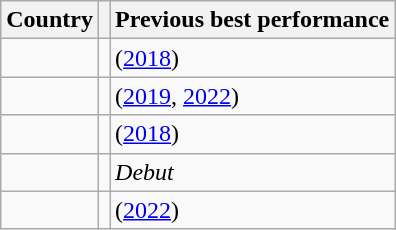<table class="wikitable sortable" style="text-align:left;">
<tr>
<th>Country</th>
<th></th>
<th>Previous best performance</th>
</tr>
<tr>
<td></td>
<td align="center"></td>
<td> (<a href='#'>2018</a>)</td>
</tr>
<tr>
<td></td>
<td align="center"></td>
<td> (<a href='#'>2019</a>, <a href='#'>2022</a>)</td>
</tr>
<tr>
<td></td>
<td align="center"></td>
<td> (<a href='#'>2018</a>)</td>
</tr>
<tr>
<td></td>
<td align="center"></td>
<td><em>Debut</em></td>
</tr>
<tr>
<td></td>
<td align="center"></td>
<td> (<a href='#'>2022</a>)</td>
</tr>
</table>
